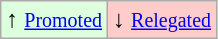<table class="wikitable" align="center">
<tr>
<td style="background:#ddffdd">↑ <small><a href='#'>Promoted</a></small></td>
<td style="background:#ffcccc">↓ <small><a href='#'>Relegated</a></small></td>
</tr>
</table>
